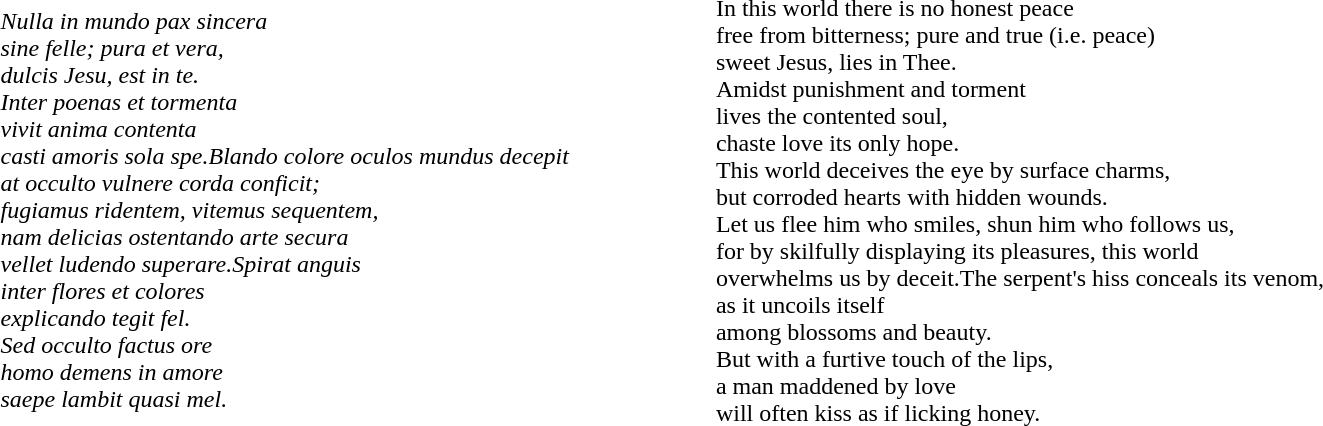<table>
<tr>
<td style="padding-right: 3em;"><br><em>Nulla in mundo pax sincera</em><br> 
<em>sine felle; pura et vera,</em><br> 
<em>dulcis Jesu, est in te.</em><br><em>Inter poenas et tormenta</em><br>
<em>vivit anima contenta</em><br>
<em>casti amoris sola spe.</em><em>Blando colore oculos mundus decepit</em><br>
<em>at occulto vulnere corda conficit;</em><br>
<em>fugiamus ridentem, vitemus sequentem,</em><br>
<em>nam delicias ostentando arte secura</em><br>
<em>vellet ludendo superare.</em><em>Spirat anguis</em><br>
<em>inter flores et colores</em><br>
<em>explicando tegit fel.</em><br>
<em>Sed occulto factus ore</em><br>
<em>homo demens in amore</em><br>
<em>saepe lambit quasi mel.</em></td>
<td style="padding-left: 3em;"><br>In this world there is no honest peace<br> 
free from bitterness;  pure and true (i.e. peace) <br>
sweet Jesus, lies in Thee.<br>Amidst punishment and torment<br>
lives the contented soul,<br>
chaste love its only hope.<br>This world deceives the eye by surface charms,<br>
but corroded hearts with hidden wounds.<br>
Let us flee him who smiles, shun him who follows us,<br>
for by skilfully displaying its pleasures, this world<br>
overwhelms us by deceit.The serpent's hiss conceals its venom,<br>
as it uncoils itself<br>
among blossoms and beauty.<br> 
But with a furtive touch of the lips,<br>
a man maddened by love<br>
will often kiss as if licking honey.</td>
</tr>
</table>
